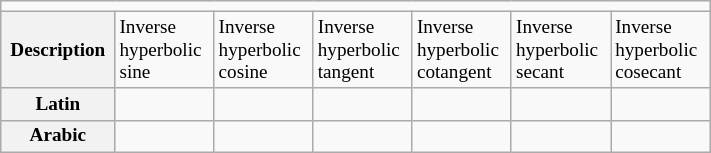<table class="wikitable">
<tr>
<td colspan=7></td>
</tr>
<tr>
<th style="font-size:80%; width:70px;">Description</th>
<td style="font-size:80%; width:60px;">Inverse hyperbolic sine</td>
<td style="font-size:80%; width:60px;">Inverse hyperbolic cosine</td>
<td style="font-size:80%; width:60px;">Inverse hyperbolic tangent</td>
<td style="font-size:80%; width:60px;">Inverse hyperbolic cotangent</td>
<td style="font-size:80%; width:60px;">Inverse hyperbolic secant</td>
<td style="font-size:80%; width:60px;">Inverse hyperbolic cosecant</td>
</tr>
<tr>
<th style="font-size:80%; width:70px;">Latin</th>
<td></td>
<td></td>
<td></td>
<td></td>
<td></td>
<td></td>
</tr>
<tr>
<th style="font-size:80%; width:70px;">Arabic</th>
<td></td>
<td></td>
<td></td>
<td></td>
<td></td>
<td></td>
</tr>
</table>
